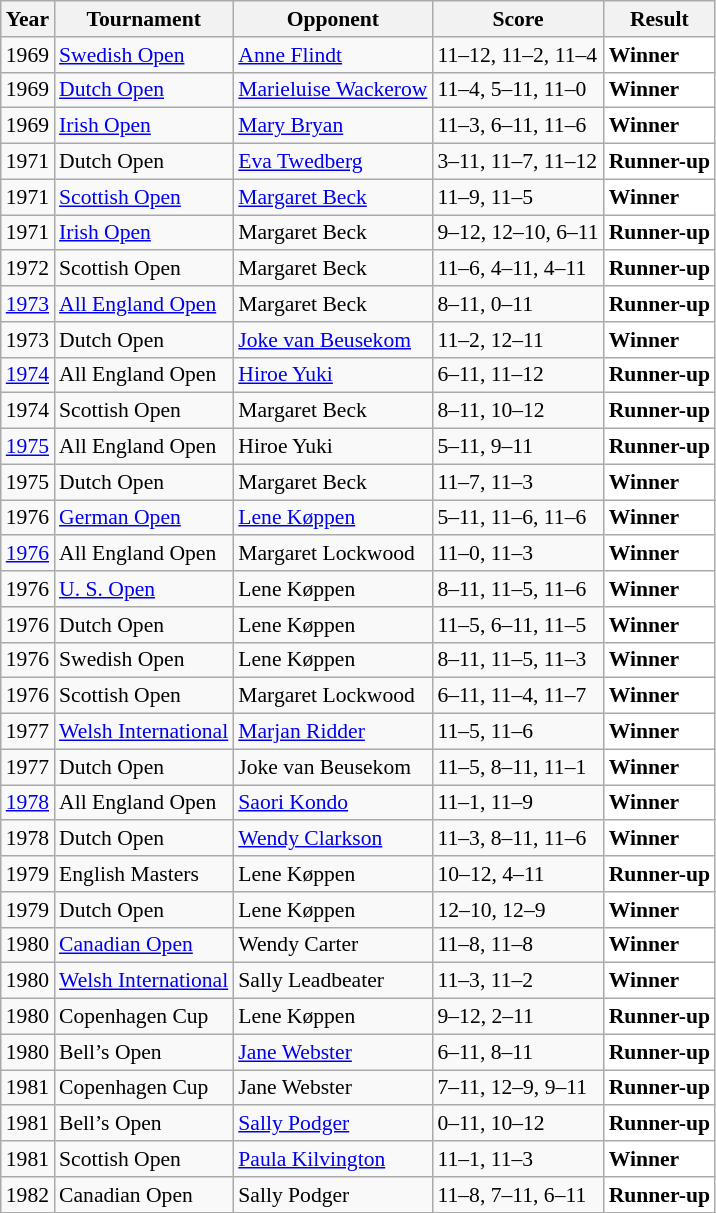<table class="sortable wikitable" style="font-size:90%;">
<tr>
<th>Year</th>
<th>Tournament</th>
<th>Opponent</th>
<th>Score</th>
<th>Result</th>
</tr>
<tr>
<td align="center">1969</td>
<td align="left"><a href='#'>Swedish Open</a></td>
<td align="left"> <a href='#'>Anne Flindt</a></td>
<td align="left">11–12, 11–2, 11–4</td>
<td style="text-align:left; background:white"> <strong>Winner</strong></td>
</tr>
<tr>
<td align="center">1969</td>
<td align="left"><a href='#'>Dutch Open</a></td>
<td align="left"> <a href='#'>Marieluise Wackerow</a></td>
<td align="left">11–4, 5–11, 11–0</td>
<td style="text-align:left; background:white"> <strong>Winner</strong></td>
</tr>
<tr>
<td align="center">1969</td>
<td align="left"><a href='#'>Irish Open</a></td>
<td align="left"> <a href='#'>Mary Bryan</a></td>
<td align="left">11–3, 6–11, 11–6</td>
<td style="text-align:left; background:white"> <strong>Winner</strong></td>
</tr>
<tr>
<td align="center">1971</td>
<td align="left">Dutch Open</td>
<td align="left"> <a href='#'>Eva Twedberg</a></td>
<td align="left">3–11, 11–7, 11–12</td>
<td style="text-align:left; background:white"> <strong>Runner-up</strong></td>
</tr>
<tr>
<td align="center">1971</td>
<td align="left"><a href='#'>Scottish Open</a></td>
<td align="left"> <a href='#'>Margaret Beck</a></td>
<td align="left">11–9, 11–5</td>
<td style="text-align:left; background:white"> <strong>Winner</strong></td>
</tr>
<tr>
<td align="center">1971</td>
<td align="left"><a href='#'>Irish Open</a></td>
<td align="left"> Margaret Beck</td>
<td align="left">9–12, 12–10, 6–11</td>
<td style="text-align:left; background:white"> <strong>Runner-up</strong></td>
</tr>
<tr>
<td align="center">1972</td>
<td align="left">Scottish Open</td>
<td align="left"> Margaret Beck</td>
<td align="left">11–6, 4–11, 4–11</td>
<td style="text-align:left; background:white"> <strong>Runner-up</strong></td>
</tr>
<tr>
<td align="center"><a href='#'>1973</a></td>
<td align="left"><a href='#'>All England Open</a></td>
<td align="left"> Margaret Beck</td>
<td align="left">8–11, 0–11</td>
<td style="text-align:left; background:white"> <strong>Runner-up</strong></td>
</tr>
<tr>
<td align="center">1973</td>
<td align="left">Dutch Open</td>
<td align="left"> <a href='#'>Joke van Beusekom</a></td>
<td align="left">11–2, 12–11</td>
<td style="text-align:left; background:white"> <strong>Winner</strong></td>
</tr>
<tr>
<td align="center"><a href='#'>1974</a></td>
<td align="left">All England Open</td>
<td align="left"> <a href='#'>Hiroe Yuki</a></td>
<td align="left">6–11, 11–12</td>
<td style="text-align:left; background:white"> <strong>Runner-up</strong></td>
</tr>
<tr>
<td align="center">1974</td>
<td align="left">Scottish Open</td>
<td align="left"> Margaret Beck</td>
<td align="left">8–11, 10–12</td>
<td style="text-align:left; background:white"> <strong>Runner-up</strong></td>
</tr>
<tr>
<td align="center"><a href='#'>1975</a></td>
<td align="left">All England Open</td>
<td align="left"> Hiroe Yuki</td>
<td align="left">5–11, 9–11</td>
<td style="text-align:left; background:white"> <strong>Runner-up</strong></td>
</tr>
<tr>
<td align="center">1975</td>
<td align="left">Dutch Open</td>
<td align="left"> Margaret Beck</td>
<td align="left">11–7, 11–3</td>
<td style="text-align:left; background:white"> <strong>Winner</strong></td>
</tr>
<tr>
<td align="center">1976</td>
<td align="left"><a href='#'>German Open</a></td>
<td align="left"> <a href='#'>Lene Køppen</a></td>
<td align="left">5–11, 11–6, 11–6</td>
<td style="text-align:left; background:white"> <strong>Winner</strong></td>
</tr>
<tr>
<td align="center"><a href='#'>1976</a></td>
<td align="left">All England Open</td>
<td align="left"> Margaret Lockwood</td>
<td align="left">11–0, 11–3</td>
<td style="text-align:left; background:white"> <strong>Winner</strong></td>
</tr>
<tr>
<td align="center">1976</td>
<td align="left"><a href='#'>U. S. Open</a></td>
<td align="left"> Lene Køppen</td>
<td align="left">8–11, 11–5, 11–6</td>
<td style="text-align:left; background:white"> <strong>Winner</strong></td>
</tr>
<tr>
<td align="center">1976</td>
<td align="left">Dutch Open</td>
<td align="left"> Lene Køppen</td>
<td align="left">11–5, 6–11, 11–5</td>
<td style="text-align:left; background:white"> <strong>Winner</strong></td>
</tr>
<tr>
<td align="center">1976</td>
<td align="left">Swedish Open</td>
<td align="left"> Lene Køppen</td>
<td align="left">8–11, 11–5, 11–3</td>
<td style="text-align:left; background:white"> <strong>Winner</strong></td>
</tr>
<tr>
<td align="center">1976</td>
<td align="left">Scottish Open</td>
<td align="left"> Margaret Lockwood</td>
<td align="left">6–11, 11–4, 11–7</td>
<td style="text-align:left; background:white"> <strong>Winner</strong></td>
</tr>
<tr>
<td align="center">1977</td>
<td align="left"><a href='#'>Welsh International</a></td>
<td align="left"> <a href='#'>Marjan Ridder</a></td>
<td align="left">11–5, 11–6</td>
<td style="text-align:left; background:white"> <strong>Winner</strong></td>
</tr>
<tr>
<td align="center">1977</td>
<td align="left">Dutch Open</td>
<td align="left"> Joke van Beusekom</td>
<td align="left">11–5, 8–11, 11–1</td>
<td style="text-align:left; background:white"> <strong>Winner</strong></td>
</tr>
<tr>
<td align="center"><a href='#'>1978</a></td>
<td align="left">All England Open</td>
<td align="left"> <a href='#'>Saori Kondo</a></td>
<td align="left">11–1, 11–9</td>
<td style="text-align:left; background:white"> <strong>Winner</strong></td>
</tr>
<tr>
<td align="center">1978</td>
<td align="left">Dutch Open</td>
<td align="left"> <a href='#'>Wendy Clarkson</a></td>
<td align="left">11–3, 8–11, 11–6</td>
<td style="text-align:left; background:white"> <strong>Winner</strong></td>
</tr>
<tr>
<td align="center">1979</td>
<td align="left">English Masters</td>
<td align="left"> Lene Køppen</td>
<td align="left">10–12, 4–11</td>
<td style="text-align:left; background:white"> <strong>Runner-up</strong></td>
</tr>
<tr>
<td align="center">1979</td>
<td align="left">Dutch Open</td>
<td align="left"> Lene Køppen</td>
<td align="left">12–10, 12–9</td>
<td style="text-align:left; background:white"> <strong>Winner</strong></td>
</tr>
<tr>
<td align="center">1980</td>
<td align="left"><a href='#'>Canadian Open</a></td>
<td align="left"> Wendy Carter</td>
<td align="left">11–8, 11–8</td>
<td style="text-align:left; background:white"> <strong>Winner</strong></td>
</tr>
<tr>
<td align="center">1980</td>
<td align="left"><a href='#'>Welsh International</a></td>
<td align="left"> Sally Leadbeater</td>
<td align="left">11–3, 11–2</td>
<td style="text-align:left; background:white"> <strong>Winner</strong></td>
</tr>
<tr>
<td align="center">1980</td>
<td align="left">Copenhagen Cup</td>
<td align="left"> Lene Køppen</td>
<td align="left">9–12, 2–11</td>
<td style="text-align:left; background:white"> <strong>Runner-up</strong></td>
</tr>
<tr>
<td align="center">1980</td>
<td align="left">Bell’s Open</td>
<td align="left"> <a href='#'>Jane Webster</a></td>
<td align="left">6–11, 8–11</td>
<td style="text-align:left; background:white"> <strong>Runner-up</strong></td>
</tr>
<tr>
<td align="center">1981</td>
<td align="left">Copenhagen Cup</td>
<td align="left"> Jane Webster</td>
<td align="left">7–11, 12–9, 9–11</td>
<td style="text-align:left; background:white"> <strong>Runner-up</strong></td>
</tr>
<tr>
<td align="center">1981</td>
<td align="left">Bell’s Open</td>
<td align="left"> <a href='#'>Sally Podger</a></td>
<td align="left">0–11, 10–12</td>
<td style="text-align:left; background:white"> <strong>Runner-up</strong></td>
</tr>
<tr>
<td align="center">1981</td>
<td align="left">Scottish Open</td>
<td align="left"> <a href='#'>Paula Kilvington</a></td>
<td align="left">11–1, 11–3</td>
<td style="text-align:left; background:white"> <strong>Winner</strong></td>
</tr>
<tr>
<td align="center">1982</td>
<td align="left">Canadian Open</td>
<td align="left"> Sally Podger</td>
<td align="left">11–8, 7–11, 6–11</td>
<td style="text-align:left; background:white"> <strong>Runner-up</strong></td>
</tr>
</table>
